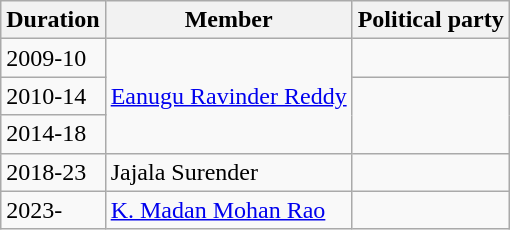<table class="wikitable">
<tr>
<th>Duration</th>
<th>Member</th>
<th colspan="2">Political party</th>
</tr>
<tr>
<td>2009-10</td>
<td rowspan=3><a href='#'>Eanugu Ravinder Reddy</a></td>
<td></td>
</tr>
<tr>
<td>2010-14</td>
</tr>
<tr>
<td>2014-18</td>
</tr>
<tr>
<td>2018-23</td>
<td>Jajala Surender</td>
<td></td>
</tr>
<tr>
<td>2023-</td>
<td><a href='#'>K. Madan Mohan Rao</a></td>
</tr>
</table>
